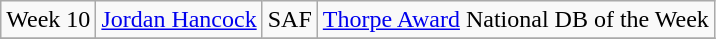<table class="wikitable sortable sortable" style="text-align: center">
<tr>
<td>Week 10</td>
<td><a href='#'>Jordan Hancock</a></td>
<td>SAF</td>
<td><a href='#'>Thorpe Award</a> National DB of the Week</td>
</tr>
<tr>
</tr>
</table>
